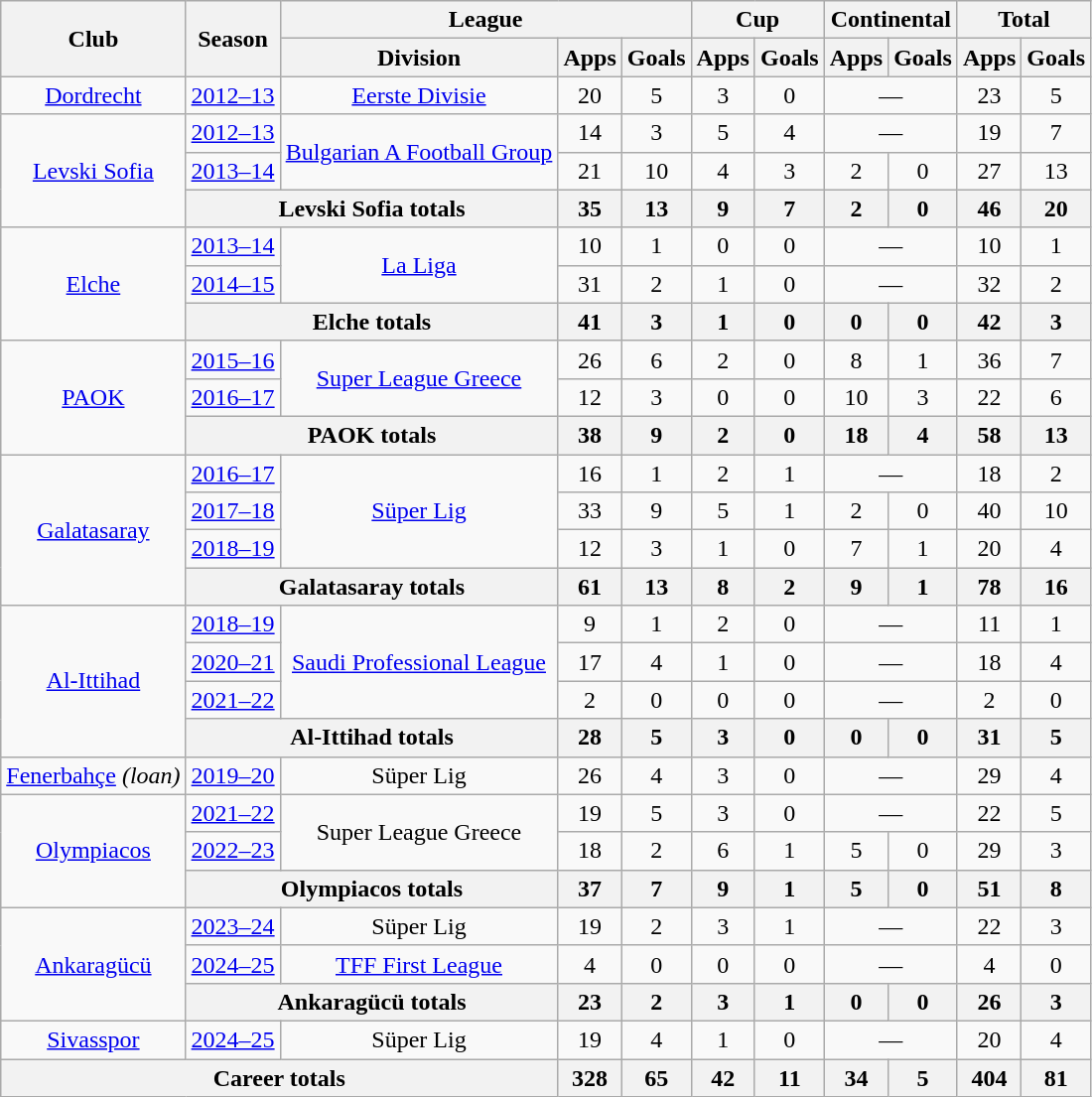<table class="wikitable" style="text-align:center">
<tr>
<th rowspan="2">Club</th>
<th rowspan="2">Season</th>
<th colspan="3">League</th>
<th colspan="2">Cup</th>
<th colspan="2">Continental</th>
<th colspan="2">Total</th>
</tr>
<tr>
<th>Division</th>
<th>Apps</th>
<th>Goals</th>
<th>Apps</th>
<th>Goals</th>
<th>Apps</th>
<th>Goals</th>
<th>Apps</th>
<th>Goals</th>
</tr>
<tr>
<td><a href='#'>Dordrecht</a></td>
<td><a href='#'>2012–13</a></td>
<td><a href='#'>Eerste Divisie</a></td>
<td>20</td>
<td>5</td>
<td>3</td>
<td>0</td>
<td colspan="2">—</td>
<td>23</td>
<td>5</td>
</tr>
<tr>
<td rowspan="3"><a href='#'>Levski Sofia</a></td>
<td><a href='#'>2012–13</a></td>
<td rowspan="2"><a href='#'>Bulgarian A Football Group</a></td>
<td>14</td>
<td>3</td>
<td>5</td>
<td>4</td>
<td colspan="2">—</td>
<td>19</td>
<td>7</td>
</tr>
<tr>
<td><a href='#'>2013–14</a></td>
<td>21</td>
<td>10</td>
<td>4</td>
<td>3</td>
<td>2</td>
<td>0</td>
<td>27</td>
<td>13</td>
</tr>
<tr>
<th colspan="2">Levski Sofia totals</th>
<th>35</th>
<th>13</th>
<th>9</th>
<th>7</th>
<th>2</th>
<th>0</th>
<th>46</th>
<th>20</th>
</tr>
<tr>
<td rowspan="3"><a href='#'>Elche</a></td>
<td><a href='#'>2013–14</a></td>
<td rowspan="2"><a href='#'>La Liga</a></td>
<td>10</td>
<td>1</td>
<td>0</td>
<td>0</td>
<td colspan="2">—</td>
<td>10</td>
<td>1</td>
</tr>
<tr>
<td><a href='#'>2014–15</a></td>
<td>31</td>
<td>2</td>
<td>1</td>
<td>0</td>
<td colspan="2">—</td>
<td>32</td>
<td>2</td>
</tr>
<tr>
<th colspan="2">Elche totals</th>
<th>41</th>
<th>3</th>
<th>1</th>
<th>0</th>
<th>0</th>
<th>0</th>
<th>42</th>
<th>3</th>
</tr>
<tr>
<td rowspan="3"><a href='#'>PAOK</a></td>
<td><a href='#'>2015–16</a></td>
<td rowspan="2"><a href='#'>Super League Greece</a></td>
<td>26</td>
<td>6</td>
<td>2</td>
<td>0</td>
<td>8</td>
<td>1</td>
<td>36</td>
<td>7</td>
</tr>
<tr>
<td><a href='#'>2016–17</a></td>
<td>12</td>
<td>3</td>
<td>0</td>
<td>0</td>
<td>10</td>
<td>3</td>
<td>22</td>
<td>6</td>
</tr>
<tr>
<th colspan="2">PAOK totals</th>
<th>38</th>
<th>9</th>
<th>2</th>
<th>0</th>
<th>18</th>
<th>4</th>
<th>58</th>
<th>13</th>
</tr>
<tr>
<td rowspan="4"><a href='#'>Galatasaray</a></td>
<td><a href='#'>2016–17</a></td>
<td rowspan="3"><a href='#'>Süper Lig</a></td>
<td>16</td>
<td>1</td>
<td>2</td>
<td>1</td>
<td colspan="2">—</td>
<td>18</td>
<td>2</td>
</tr>
<tr>
<td><a href='#'>2017–18</a></td>
<td>33</td>
<td>9</td>
<td>5</td>
<td>1</td>
<td>2</td>
<td>0</td>
<td>40</td>
<td>10</td>
</tr>
<tr>
<td><a href='#'>2018–19</a></td>
<td>12</td>
<td>3</td>
<td>1</td>
<td>0</td>
<td>7</td>
<td>1</td>
<td>20</td>
<td>4</td>
</tr>
<tr>
<th colspan="2">Galatasaray totals</th>
<th>61</th>
<th>13</th>
<th>8</th>
<th>2</th>
<th>9</th>
<th>1</th>
<th>78</th>
<th>16</th>
</tr>
<tr>
<td rowspan="4"><a href='#'>Al-Ittihad</a></td>
<td><a href='#'>2018–19</a></td>
<td rowspan="3"><a href='#'>Saudi Professional League</a></td>
<td>9</td>
<td>1</td>
<td>2</td>
<td>0</td>
<td colspan="2">—</td>
<td>11</td>
<td>1</td>
</tr>
<tr>
<td><a href='#'>2020–21</a></td>
<td>17</td>
<td>4</td>
<td>1</td>
<td>0</td>
<td colspan="2">—</td>
<td>18</td>
<td>4</td>
</tr>
<tr>
<td><a href='#'>2021–22</a></td>
<td>2</td>
<td>0</td>
<td>0</td>
<td>0</td>
<td colspan="2">—</td>
<td>2</td>
<td>0</td>
</tr>
<tr>
<th colspan="2">Al-Ittihad totals</th>
<th>28</th>
<th>5</th>
<th>3</th>
<th>0</th>
<th>0</th>
<th>0</th>
<th>31</th>
<th>5</th>
</tr>
<tr>
<td><a href='#'>Fenerbahçe</a> <em>(loan)</em></td>
<td><a href='#'>2019–20</a></td>
<td>Süper Lig</td>
<td>26</td>
<td>4</td>
<td>3</td>
<td>0</td>
<td colspan="2">—</td>
<td>29</td>
<td>4</td>
</tr>
<tr>
<td rowspan="3"><a href='#'>Olympiacos</a></td>
<td><a href='#'>2021–22</a></td>
<td rowspan="2">Super League Greece</td>
<td>19</td>
<td>5</td>
<td>3</td>
<td>0</td>
<td colspan="2">—</td>
<td>22</td>
<td>5</td>
</tr>
<tr>
<td><a href='#'>2022–23</a></td>
<td>18</td>
<td>2</td>
<td>6</td>
<td>1</td>
<td>5</td>
<td>0</td>
<td>29</td>
<td>3</td>
</tr>
<tr>
<th colspan="2">Olympiacos totals</th>
<th>37</th>
<th>7</th>
<th>9</th>
<th>1</th>
<th>5</th>
<th>0</th>
<th>51</th>
<th>8</th>
</tr>
<tr>
<td rowspan="3"><a href='#'>Ankaragücü</a></td>
<td><a href='#'>2023–24</a></td>
<td>Süper Lig</td>
<td>19</td>
<td>2</td>
<td>3</td>
<td>1</td>
<td colspan="2">—</td>
<td>22</td>
<td>3</td>
</tr>
<tr>
<td><a href='#'>2024–25</a></td>
<td><a href='#'>TFF First League</a></td>
<td>4</td>
<td>0</td>
<td>0</td>
<td>0</td>
<td colspan="2">—</td>
<td>4</td>
<td>0</td>
</tr>
<tr>
<th colspan="2">Ankaragücü totals</th>
<th>23</th>
<th>2</th>
<th>3</th>
<th>1</th>
<th>0</th>
<th>0</th>
<th>26</th>
<th>3</th>
</tr>
<tr>
<td><a href='#'>Sivasspor</a></td>
<td><a href='#'>2024–25</a></td>
<td>Süper Lig</td>
<td>19</td>
<td>4</td>
<td>1</td>
<td>0</td>
<td colspan="2">—</td>
<td>20</td>
<td>4</td>
</tr>
<tr>
<th colspan="3">Career totals</th>
<th>328</th>
<th>65</th>
<th>42</th>
<th>11</th>
<th>34</th>
<th>5</th>
<th>404</th>
<th>81</th>
</tr>
</table>
